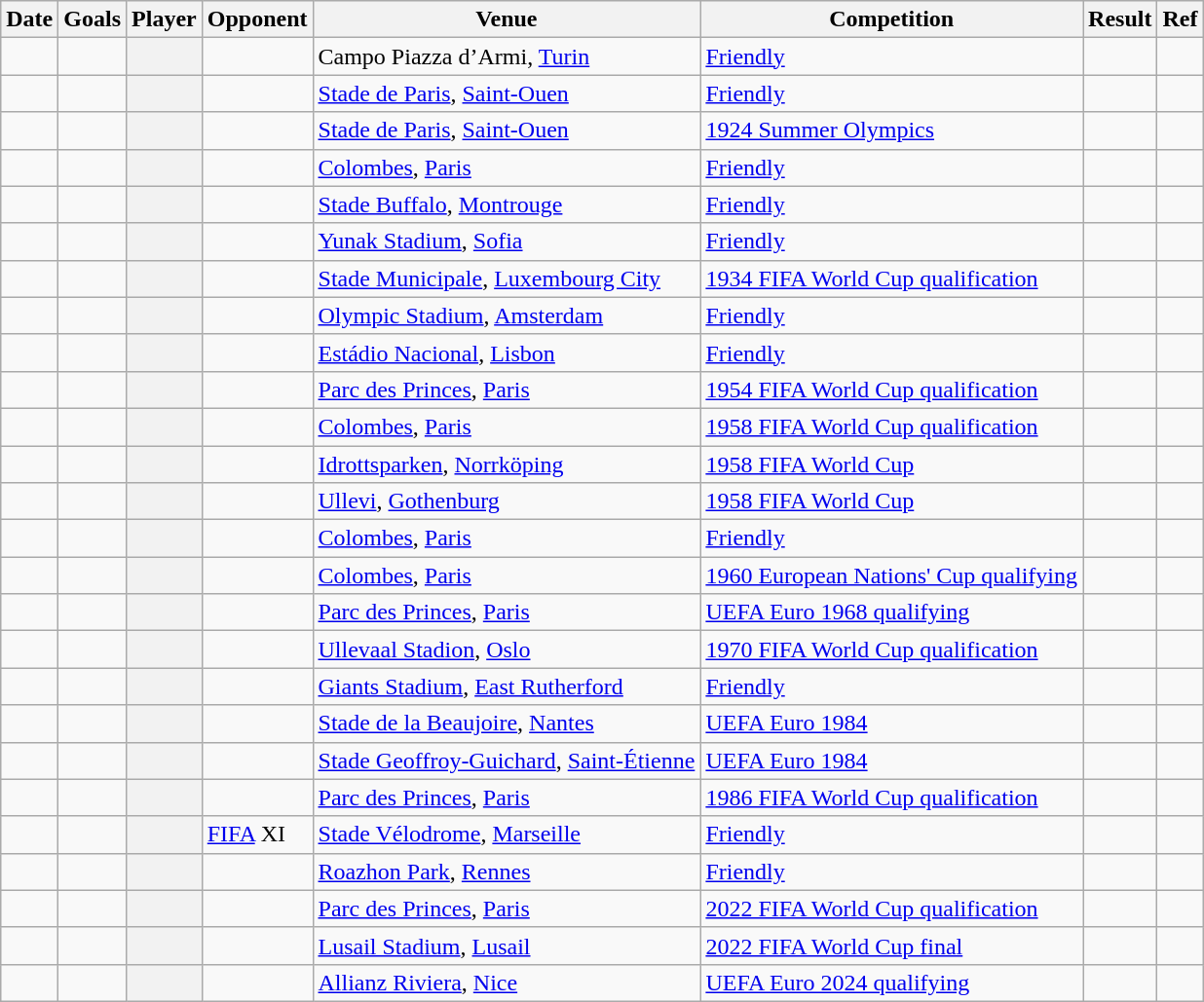<table class="wikitable sortable plainrowheaders">
<tr>
<th scope="col">Date</th>
<th scope="col">Goals</th>
<th scope="col">Player</th>
<th scope="col">Opponent</th>
<th scope="col">Venue</th>
<th scope="col">Competition</th>
<th scope="col" class="align:center">Result</th>
<th scope="col" class="unsortable">Ref</th>
</tr>
<tr>
<td></td>
<td></td>
<th scope="row"></th>
<td></td>
<td>Campo Piazza d’Armi, <a href='#'>Turin</a></td>
<td><a href='#'>Friendly</a></td>
<td data-sort-value="04"></td>
<td></td>
</tr>
<tr>
<td></td>
<td></td>
<th scope="row"></th>
<td></td>
<td><a href='#'>Stade de Paris</a>, <a href='#'>Saint-Ouen</a></td>
<td><a href='#'>Friendly</a></td>
<td data-sort-value="08"></td>
<td></td>
</tr>
<tr>
<td></td>
<td></td>
<th scope="row"></th>
<td></td>
<td><a href='#'>Stade de Paris</a>, <a href='#'>Saint-Ouen</a></td>
<td><a href='#'>1924 Summer Olympics</a></td>
<td data-sort-value="07"></td>
<td></td>
</tr>
<tr>
<td></td>
<td></td>
<th scope="row"></th>
<td></td>
<td><a href='#'>Colombes</a>, <a href='#'>Paris</a></td>
<td><a href='#'>Friendly</a></td>
<td data-sort-value="04"></td>
<td></td>
</tr>
<tr>
<td></td>
<td></td>
<th scope="row"></th>
<td></td>
<td><a href='#'>Stade Buffalo</a>, <a href='#'>Montrouge</a></td>
<td><a href='#'>Friendly</a></td>
<td data-sort-value="04"></td>
<td></td>
</tr>
<tr>
<td></td>
<td></td>
<th scope="row"></th>
<td></td>
<td><a href='#'>Yunak Stadium</a>, <a href='#'>Sofia</a></td>
<td><a href='#'>Friendly</a></td>
<td data-sort-value="05"></td>
<td></td>
</tr>
<tr>
<td></td>
<td></td>
<th scope="row"></th>
<td></td>
<td><a href='#'>Stade Municipale</a>, <a href='#'>Luxembourg City</a></td>
<td><a href='#'>1934 FIFA World Cup qualification</a></td>
<td data-sort-value="06"></td>
<td></td>
</tr>
<tr>
<td></td>
<td></td>
<th scope="row"></th>
<td></td>
<td><a href='#'>Olympic Stadium</a>, <a href='#'>Amsterdam</a></td>
<td><a href='#'>Friendly</a></td>
<td data-sort-value="05"></td>
<td></td>
</tr>
<tr>
<td></td>
<td></td>
<th scope="row"></th>
<td></td>
<td><a href='#'>Estádio Nacional</a>, <a href='#'>Lisbon</a></td>
<td><a href='#'>Friendly</a></td>
<td data-sort-value="04"></td>
<td></td>
</tr>
<tr>
<td></td>
<td></td>
<th scope="row"></th>
<td></td>
<td><a href='#'>Parc des Princes</a>, <a href='#'>Paris</a></td>
<td><a href='#'>1954 FIFA World Cup qualification</a></td>
<td data-sort-value="08"></td>
<td></td>
</tr>
<tr>
<td></td>
<td></td>
<th scope="row"></th>
<td></td>
<td><a href='#'>Colombes</a>, <a href='#'>Paris</a></td>
<td><a href='#'>1958 FIFA World Cup qualification</a></td>
<td data-sort-value="06"></td>
<td></td>
</tr>
<tr>
<td></td>
<td></td>
<th scope="row"></th>
<td></td>
<td><a href='#'>Idrottsparken</a>, <a href='#'>Norrköping</a></td>
<td><a href='#'>1958 FIFA World Cup</a></td>
<td data-sort-value="07"></td>
<td></td>
</tr>
<tr>
<td></td>
<td></td>
<th scope="row"></th>
<td></td>
<td><a href='#'>Ullevi</a>, <a href='#'>Gothenburg</a></td>
<td><a href='#'>1958 FIFA World Cup</a></td>
<td data-sort-value="06"></td>
<td></td>
</tr>
<tr>
<td></td>
<td></td>
<th scope="row"></th>
<td></td>
<td><a href='#'>Colombes</a>, <a href='#'>Paris</a></td>
<td><a href='#'>Friendly</a></td>
<td data-sort-value="05"></td>
<td></td>
</tr>
<tr>
<td></td>
<td></td>
<th scope="row"></th>
<td></td>
<td><a href='#'>Colombes</a>, <a href='#'>Paris</a></td>
<td><a href='#'>1960 European Nations' Cup qualifying</a></td>
<td data-sort-value="05"></td>
<td></td>
</tr>
<tr>
<td></td>
<td></td>
<th scope="row"></th>
<td></td>
<td><a href='#'>Parc des Princes</a>, <a href='#'>Paris</a></td>
<td><a href='#'>UEFA Euro 1968 qualifying</a></td>
<td data-sort-value="03"></td>
<td></td>
</tr>
<tr>
<td></td>
<td></td>
<th scope="row"></th>
<td></td>
<td><a href='#'>Ullevaal Stadion</a>, <a href='#'>Oslo</a></td>
<td><a href='#'>1970 FIFA World Cup qualification</a></td>
<td data-sort-value="03"></td>
<td></td>
</tr>
<tr>
<td></td>
<td></td>
<th scope="row"></th>
<td></td>
<td><a href='#'>Giants Stadium</a>, <a href='#'>East Rutherford</a></td>
<td><a href='#'>Friendly</a></td>
<td data-sort-value="06"></td>
<td></td>
</tr>
<tr>
<td></td>
<td></td>
<th scope="row"></th>
<td></td>
<td><a href='#'>Stade de la Beaujoire</a>, <a href='#'>Nantes</a></td>
<td><a href='#'>UEFA Euro 1984</a></td>
<td data-sort-value="05"></td>
<td></td>
</tr>
<tr>
<td></td>
<td></td>
<th scope="row"></th>
<td></td>
<td><a href='#'>Stade Geoffroy-Guichard</a>, <a href='#'>Saint-Étienne</a></td>
<td><a href='#'>UEFA Euro 1984</a></td>
<td data-sort-value="03"></td>
<td></td>
</tr>
<tr>
<td></td>
<td></td>
<th scope="row"></th>
<td></td>
<td><a href='#'>Parc des Princes</a>, <a href='#'>Paris</a></td>
<td><a href='#'>1986 FIFA World Cup qualification</a></td>
<td data-sort-value="06"></td>
<td></td>
</tr>
<tr>
<td></td>
<td></td>
<th scope="row"></th>
<td> <a href='#'>FIFA</a> XI</td>
<td><a href='#'>Stade Vélodrome</a>, <a href='#'>Marseille</a></td>
<td><a href='#'>Friendly</a></td>
<td data-sort-value="05"></td>
<td></td>
</tr>
<tr>
<td></td>
<td></td>
<th scope="row"></th>
<td></td>
<td><a href='#'>Roazhon Park</a>, <a href='#'>Rennes</a></td>
<td><a href='#'>Friendly</a></td>
<td data-sort-value="05"></td>
<td></td>
</tr>
<tr>
<td></td>
<td></td>
<th scope="row"></th>
<td></td>
<td><a href='#'>Parc des Princes</a>, <a href='#'>Paris</a></td>
<td><a href='#'>2022 FIFA World Cup qualification</a></td>
<td data-sort-value="08"></td>
<td></td>
</tr>
<tr>
<td></td>
<td></td>
<th scope="row"></th>
<td></td>
<td><a href='#'>Lusail Stadium</a>, <a href='#'>Lusail</a></td>
<td><a href='#'>2022 FIFA World Cup final</a></td>
<td data-sort-value="33"></td>
<td></td>
</tr>
<tr>
<td></td>
<td></td>
<th scope="row"></th>
<td></td>
<td><a href='#'>Allianz Riviera</a>, <a href='#'>Nice</a></td>
<td><a href='#'>UEFA Euro 2024 qualifying</a></td>
<td data-sort-value="14"></td>
<td></td>
</tr>
</table>
